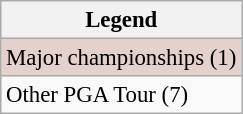<table class="wikitable" style="font-size:95%;">
<tr>
<th>Legend</th>
</tr>
<tr style="background:#e5d1cb;">
<td>Major championships (1)</td>
</tr>
<tr>
<td>Other PGA Tour (7)</td>
</tr>
</table>
